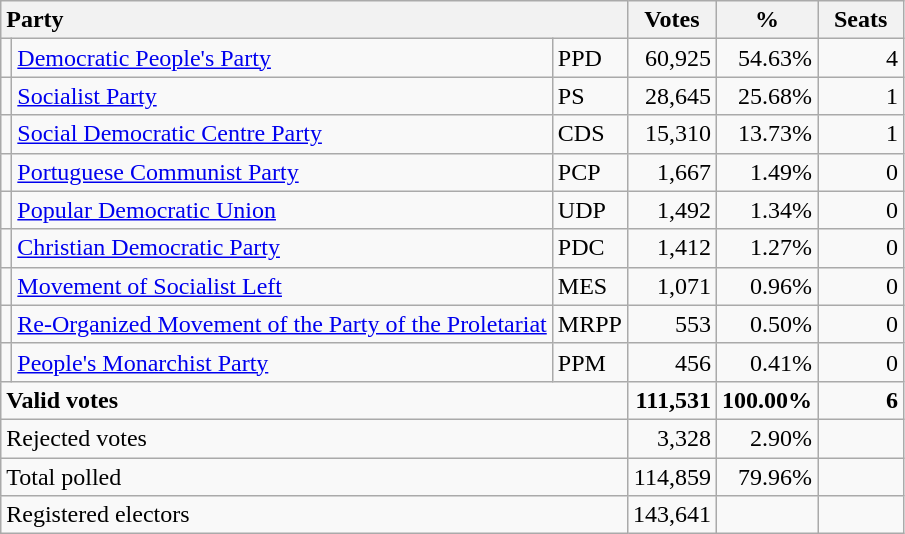<table class="wikitable" border="1" style="text-align:right;">
<tr>
<th style="text-align:left;" colspan=3>Party</th>
<th align=center width="50">Votes</th>
<th align=center width="50">%</th>
<th align=center width="50">Seats</th>
</tr>
<tr>
<td></td>
<td align=left><a href='#'>Democratic People's Party</a></td>
<td align=left>PPD</td>
<td>60,925</td>
<td>54.63%</td>
<td>4</td>
</tr>
<tr>
<td></td>
<td align=left><a href='#'>Socialist Party</a></td>
<td align=left>PS</td>
<td>28,645</td>
<td>25.68%</td>
<td>1</td>
</tr>
<tr>
<td></td>
<td align=left style="white-space: nowrap;"><a href='#'>Social Democratic Centre Party</a></td>
<td align=left>CDS</td>
<td>15,310</td>
<td>13.73%</td>
<td>1</td>
</tr>
<tr>
<td></td>
<td align=left><a href='#'>Portuguese Communist Party</a></td>
<td align=left>PCP</td>
<td>1,667</td>
<td>1.49%</td>
<td>0</td>
</tr>
<tr>
<td></td>
<td align=left><a href='#'>Popular Democratic Union</a></td>
<td align=left>UDP</td>
<td>1,492</td>
<td>1.34%</td>
<td>0</td>
</tr>
<tr>
<td></td>
<td align=left style="white-space: nowrap;"><a href='#'>Christian Democratic Party</a></td>
<td align=left>PDC</td>
<td>1,412</td>
<td>1.27%</td>
<td>0</td>
</tr>
<tr>
<td></td>
<td align=left><a href='#'>Movement of Socialist Left</a></td>
<td align=left>MES</td>
<td>1,071</td>
<td>0.96%</td>
<td>0</td>
</tr>
<tr>
<td></td>
<td align=left><a href='#'>Re-Organized Movement of the Party of the Proletariat</a></td>
<td align=left>MRPP</td>
<td>553</td>
<td>0.50%</td>
<td>0</td>
</tr>
<tr>
<td></td>
<td align=left><a href='#'>People's Monarchist Party</a></td>
<td align=left>PPM</td>
<td>456</td>
<td>0.41%</td>
<td>0</td>
</tr>
<tr style="font-weight:bold">
<td align=left colspan=3>Valid votes</td>
<td>111,531</td>
<td>100.00%</td>
<td>6</td>
</tr>
<tr>
<td align=left colspan=3>Rejected votes</td>
<td>3,328</td>
<td>2.90%</td>
<td></td>
</tr>
<tr>
<td align=left colspan=3>Total polled</td>
<td>114,859</td>
<td>79.96%</td>
<td></td>
</tr>
<tr>
<td align=left colspan=3>Registered electors</td>
<td>143,641</td>
<td></td>
<td></td>
</tr>
</table>
